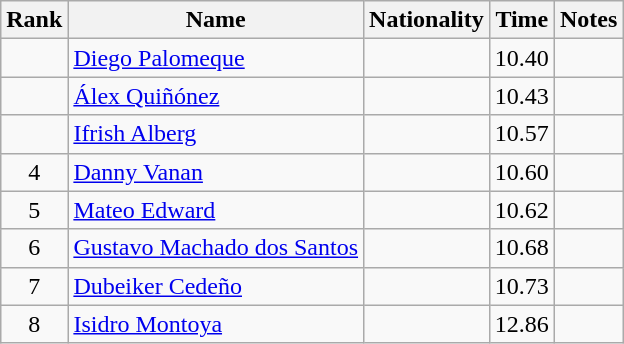<table class="wikitable sortable" style="text-align:center">
<tr>
<th>Rank</th>
<th>Name</th>
<th>Nationality</th>
<th>Time</th>
<th>Notes</th>
</tr>
<tr>
<td align=center></td>
<td align=left><a href='#'>Diego Palomeque</a></td>
<td align=left></td>
<td>10.40</td>
<td></td>
</tr>
<tr>
<td align=center></td>
<td align=left><a href='#'>Álex Quiñónez</a></td>
<td align=left></td>
<td>10.43</td>
<td></td>
</tr>
<tr>
<td align=center></td>
<td align=left><a href='#'>Ifrish Alberg</a></td>
<td align=left></td>
<td>10.57</td>
<td></td>
</tr>
<tr>
<td align=center>4</td>
<td align=left><a href='#'>Danny Vanan</a></td>
<td align=left></td>
<td>10.60</td>
<td></td>
</tr>
<tr>
<td align=center>5</td>
<td align=left><a href='#'>Mateo Edward</a></td>
<td align=left></td>
<td>10.62</td>
<td></td>
</tr>
<tr>
<td align=center>6</td>
<td align=left><a href='#'>Gustavo Machado dos Santos</a></td>
<td align=left></td>
<td>10.68</td>
<td></td>
</tr>
<tr>
<td align=center>7</td>
<td align=left><a href='#'>Dubeiker Cedeño</a></td>
<td align=left></td>
<td>10.73</td>
<td></td>
</tr>
<tr>
<td align=center>8</td>
<td align=left><a href='#'>Isidro Montoya</a></td>
<td align=left></td>
<td>12.86</td>
<td></td>
</tr>
</table>
